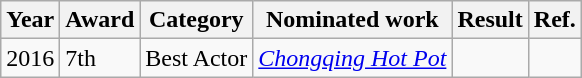<table class="wikitable">
<tr>
<th>Year</th>
<th>Award</th>
<th>Category</th>
<th>Nominated work</th>
<th>Result</th>
<th>Ref.</th>
</tr>
<tr>
<td>2016</td>
<td>7th</td>
<td>Best Actor</td>
<td><em><a href='#'>Chongqing Hot Pot</a></em></td>
<td></td>
<td></td>
</tr>
</table>
